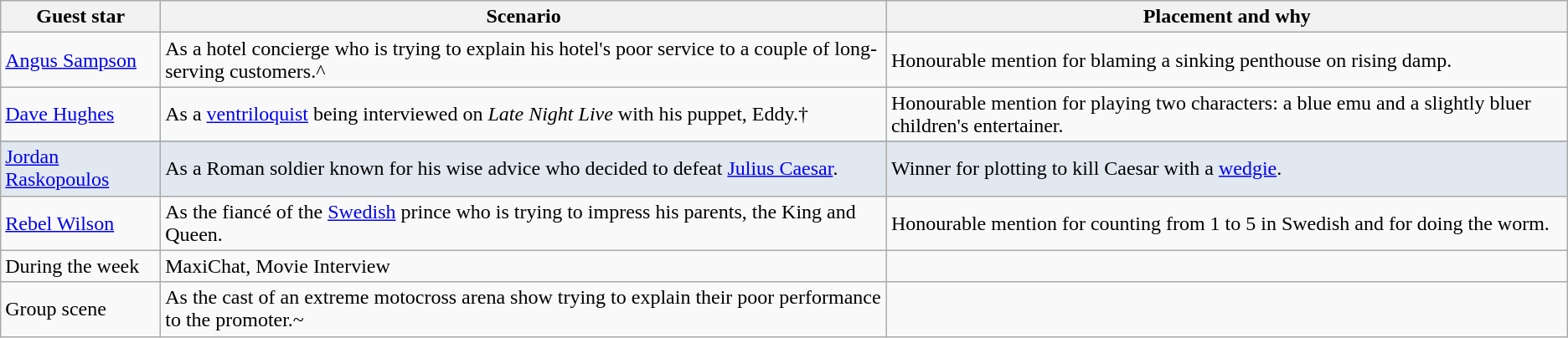<table class="wikitable">
<tr>
<th>Guest star</th>
<th>Scenario</th>
<th>Placement and why</th>
</tr>
<tr>
<td><a href='#'>Angus Sampson</a></td>
<td>As a hotel concierge who is trying to explain his hotel's poor service to a couple of long-serving customers.^</td>
<td>Honourable mention for blaming a sinking penthouse on rising damp.</td>
</tr>
<tr>
<td><a href='#'>Dave Hughes</a></td>
<td>As a <a href='#'>ventriloquist</a> being interviewed on <em>Late Night Live</em> with his puppet, Eddy.†</td>
<td>Honourable mention for playing two characters: a blue emu and a slightly bluer children's entertainer.</td>
</tr>
<tr>
</tr>
<tr style="background:#E1E8EF;">
<td><a href='#'>Jordan Raskopoulos</a></td>
<td>As a Roman soldier known for his wise advice who decided to defeat <a href='#'>Julius Caesar</a>.</td>
<td>Winner for plotting to kill Caesar with a <a href='#'>wedgie</a>.</td>
</tr>
<tr>
<td><a href='#'>Rebel Wilson</a></td>
<td>As the fiancé of the <a href='#'>Swedish</a> prince who is trying to impress his parents, the King and Queen.</td>
<td>Honourable mention for counting from 1 to 5 in Swedish and for doing the worm.</td>
</tr>
<tr>
<td>During the week</td>
<td>MaxiChat, Movie Interview</td>
<td></td>
</tr>
<tr>
<td>Group scene</td>
<td>As the cast of an extreme motocross arena show trying to explain their poor performance to the promoter.~</td>
<td></td>
</tr>
</table>
